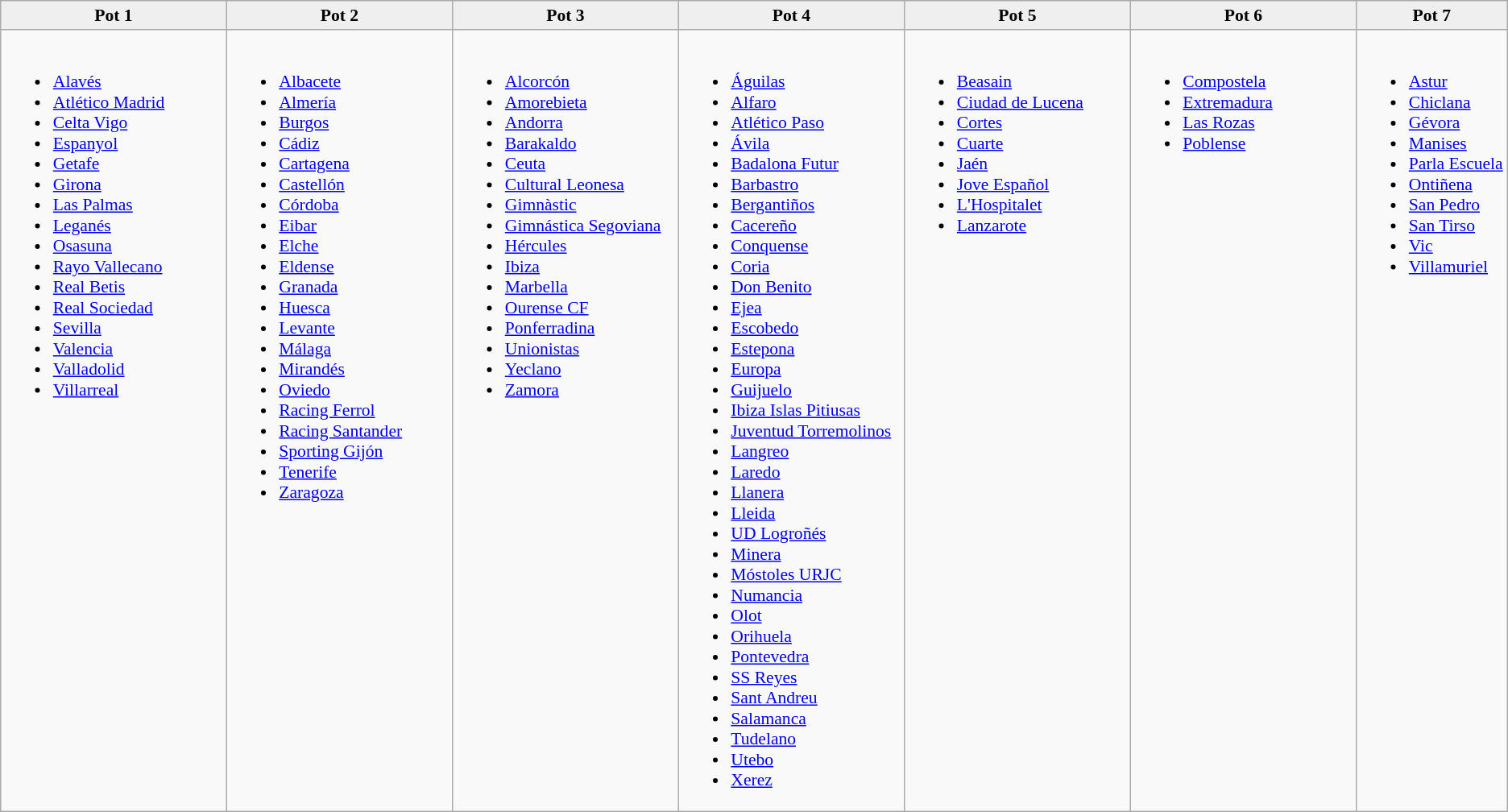<table class="wikitable" style="font-size:90%">
<tr bgcolor=#efefef align=center>
<td width=15%><strong>Pot 1</strong><br></td>
<td width=15%><strong>Pot 2</strong><br></td>
<td width=15%><strong>Pot 3</strong><br></td>
<td width=15%><strong>Pot 4</strong><br></td>
<td width=15%><strong>Pot 5</strong><br></td>
<td width=15%><strong>Pot 6</strong><br></td>
<td width=15%><strong>Pot 7</strong><br></td>
</tr>
<tr valign=top>
<td><br><ul><li><a href='#'>Alavés</a></li><li><a href='#'>Atlético Madrid</a></li><li><a href='#'>Celta Vigo</a></li><li><a href='#'>Espanyol</a></li><li><a href='#'>Getafe</a></li><li><a href='#'>Girona</a></li><li><a href='#'>Las Palmas</a></li><li><a href='#'>Leganés</a></li><li><a href='#'>Osasuna</a></li><li><a href='#'>Rayo Vallecano</a></li><li><a href='#'>Real Betis</a></li><li><a href='#'>Real Sociedad</a></li><li><a href='#'>Sevilla</a></li><li><a href='#'>Valencia</a></li><li><a href='#'>Valladolid</a></li><li><a href='#'>Villarreal</a></li></ul></td>
<td><br><ul><li><a href='#'>Albacete</a></li><li><a href='#'>Almería</a></li><li><a href='#'>Burgos</a></li><li><a href='#'>Cádiz</a></li><li><a href='#'>Cartagena</a></li><li><a href='#'>Castellón</a></li><li><a href='#'>Córdoba</a></li><li><a href='#'>Eibar</a></li><li><a href='#'>Elche</a></li><li><a href='#'>Eldense</a></li><li><a href='#'>Granada</a></li><li><a href='#'>Huesca</a></li><li><a href='#'>Levante</a></li><li><a href='#'>Málaga</a></li><li><a href='#'>Mirandés</a></li><li><a href='#'>Oviedo</a></li><li><a href='#'>Racing Ferrol</a></li><li><a href='#'>Racing Santander</a></li><li><a href='#'>Sporting Gijón</a></li><li><a href='#'>Tenerife</a></li><li><a href='#'>Zaragoza</a></li></ul></td>
<td><br><ul><li><a href='#'>Alcorcón</a></li><li><a href='#'>Amorebieta</a></li><li><a href='#'>Andorra</a></li><li><a href='#'>Barakaldo</a></li><li><a href='#'>Ceuta</a></li><li><a href='#'>Cultural Leonesa</a></li><li><a href='#'>Gimnàstic</a></li><li><a href='#'>Gimnástica Segoviana</a></li><li><a href='#'>Hércules</a></li><li><a href='#'>Ibiza</a></li><li><a href='#'>Marbella</a></li><li><a href='#'>Ourense CF</a></li><li><a href='#'>Ponferradina</a></li><li><a href='#'>Unionistas</a></li><li><a href='#'>Yeclano</a></li><li><a href='#'>Zamora</a></li></ul></td>
<td><br><ul><li><a href='#'>Águilas</a></li><li><a href='#'>Alfaro</a></li><li><a href='#'>Atlético Paso</a></li><li><a href='#'>Ávila</a></li><li><a href='#'>Badalona Futur</a></li><li><a href='#'>Barbastro</a></li><li><a href='#'>Bergantiños</a></li><li><a href='#'>Cacereño</a></li><li><a href='#'>Conquense</a></li><li><a href='#'>Coria</a></li><li><a href='#'>Don Benito</a></li><li><a href='#'>Ejea</a></li><li><a href='#'>Escobedo</a></li><li><a href='#'>Estepona</a></li><li><a href='#'>Europa</a></li><li><a href='#'>Guijuelo</a></li><li><a href='#'>Ibiza Islas Pitiusas</a></li><li><a href='#'>Juventud Torremolinos</a></li><li><a href='#'>Langreo</a></li><li><a href='#'>Laredo</a></li><li><a href='#'>Llanera</a></li><li><a href='#'>Lleida</a></li><li><a href='#'>UD Logroñés</a></li><li><a href='#'>Minera</a></li><li><a href='#'>Móstoles URJC</a></li><li><a href='#'>Numancia</a></li><li><a href='#'>Olot</a></li><li><a href='#'>Orihuela</a></li><li><a href='#'>Pontevedra</a></li><li><a href='#'>SS Reyes</a></li><li><a href='#'>Sant Andreu</a></li><li><a href='#'>Salamanca</a></li><li><a href='#'>Tudelano</a></li><li><a href='#'>Utebo</a></li><li><a href='#'>Xerez</a></li></ul></td>
<td><br><ul><li><a href='#'>Beasain</a></li><li><a href='#'>Ciudad de Lucena</a></li><li><a href='#'>Cortes</a></li><li><a href='#'>Cuarte</a></li><li><a href='#'>Jaén</a></li><li><a href='#'>Jove Español</a></li><li><a href='#'>L'Hospitalet</a></li><li><a href='#'>Lanzarote</a></li></ul></td>
<td><br><ul><li><a href='#'>Compostela</a></li><li><a href='#'>Extremadura</a></li><li><a href='#'>Las Rozas</a></li><li><a href='#'>Poblense</a></li></ul></td>
<td><br><ul><li><a href='#'>Astur</a></li><li><a href='#'>Chiclana</a></li><li><a href='#'>Gévora</a></li><li><a href='#'>Manises</a></li><li><a href='#'>Parla Escuela</a></li><li><a href='#'>Ontiñena</a></li><li><a href='#'>San Pedro</a></li><li><a href='#'>San Tirso</a></li><li><a href='#'>Vic</a></li><li><a href='#'>Villamuriel</a></li></ul></td>
</tr>
</table>
